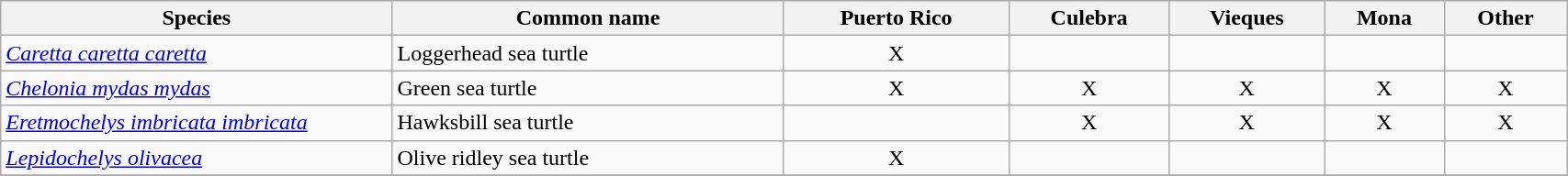<table width=90% class="wikitable">
<tr>
<th width=25%>Species</th>
<th width=25%>Common name</th>
<th>Puerto Rico</th>
<th>Culebra</th>
<th>Vieques</th>
<th>Mona</th>
<th>Other</th>
</tr>
<tr>
<td><em><a href='#'>Caretta caretta caretta</a></em></td>
<td>Loggerhead sea turtle</td>
<td align=center>X</td>
<td></td>
<td></td>
<td></td>
<td></td>
</tr>
<tr>
<td><em><a href='#'>Chelonia mydas mydas</a></em></td>
<td>Green sea turtle</td>
<td align=center>X</td>
<td align=center>X</td>
<td align=center>X</td>
<td align=center>X</td>
<td align=center>X </td>
</tr>
<tr>
<td><em><a href='#'>Eretmochelys imbricata imbricata</a></em></td>
<td>Hawksbill sea turtle</td>
<td></td>
<td align=center>X</td>
<td align=center>X</td>
<td align=center>X</td>
<td align=center>X </td>
</tr>
<tr>
<td><em><a href='#'>Lepidochelys olivacea</a></em></td>
<td>Olive ridley sea turtle</td>
<td align=center>X</td>
<td></td>
<td></td>
<td></td>
<td></td>
</tr>
<tr>
</tr>
</table>
